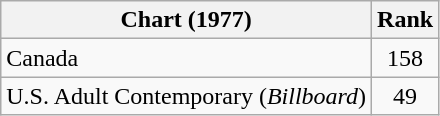<table class="wikitable sortable">
<tr>
<th>Chart (1977)</th>
<th>Rank</th>
</tr>
<tr>
<td>Canada</td>
<td style="text-align:center;">158</td>
</tr>
<tr>
<td>U.S. Adult Contemporary (<em>Billboard</em>)</td>
<td style="text-align:center;">49</td>
</tr>
</table>
